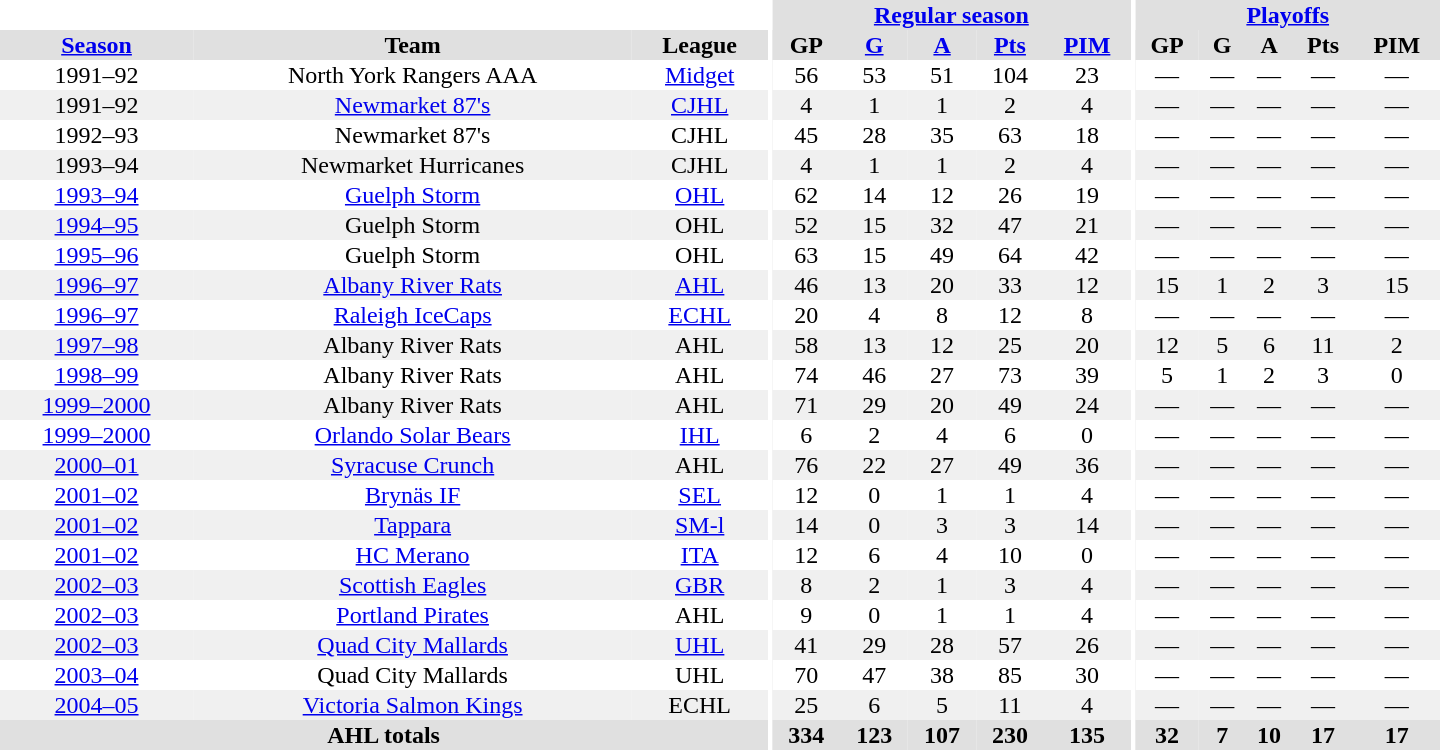<table border="0" cellpadding="1" cellspacing="0" style="text-align:center; width:60em">
<tr bgcolor="#e0e0e0">
<th colspan="3"  bgcolor="#ffffff"></th>
<th rowspan="100" bgcolor="#ffffff"></th>
<th colspan="5"><a href='#'>Regular season</a></th>
<th rowspan="100" bgcolor="#ffffff"></th>
<th colspan="5"><a href='#'>Playoffs</a></th>
</tr>
<tr bgcolor="#e0e0e0">
<th><a href='#'>Season</a></th>
<th>Team</th>
<th>League</th>
<th>GP</th>
<th><a href='#'>G</a></th>
<th><a href='#'>A</a></th>
<th><a href='#'>Pts</a></th>
<th><a href='#'>PIM</a></th>
<th>GP</th>
<th>G</th>
<th>A</th>
<th>Pts</th>
<th>PIM</th>
</tr>
<tr>
<td>1991–92</td>
<td>North York Rangers AAA</td>
<td><a href='#'>Midget</a></td>
<td>56</td>
<td>53</td>
<td>51</td>
<td>104</td>
<td>23</td>
<td>—</td>
<td>—</td>
<td>—</td>
<td>—</td>
<td>—</td>
</tr>
<tr bgcolor="#f0f0f0">
<td>1991–92</td>
<td><a href='#'>Newmarket 87's</a></td>
<td><a href='#'>CJHL</a></td>
<td>4</td>
<td>1</td>
<td>1</td>
<td>2</td>
<td>4</td>
<td>—</td>
<td>—</td>
<td>—</td>
<td>—</td>
<td>—</td>
</tr>
<tr>
<td>1992–93</td>
<td>Newmarket 87's</td>
<td>CJHL</td>
<td>45</td>
<td>28</td>
<td>35</td>
<td>63</td>
<td>18</td>
<td>—</td>
<td>—</td>
<td>—</td>
<td>—</td>
<td>—</td>
</tr>
<tr bgcolor="#f0f0f0">
<td>1993–94</td>
<td>Newmarket Hurricanes</td>
<td>CJHL</td>
<td>4</td>
<td>1</td>
<td>1</td>
<td>2</td>
<td>4</td>
<td>—</td>
<td>—</td>
<td>—</td>
<td>—</td>
<td>—</td>
</tr>
<tr>
<td><a href='#'>1993–94</a></td>
<td><a href='#'>Guelph Storm</a></td>
<td><a href='#'>OHL</a></td>
<td>62</td>
<td>14</td>
<td>12</td>
<td>26</td>
<td>19</td>
<td>—</td>
<td>—</td>
<td>—</td>
<td>—</td>
<td>—</td>
</tr>
<tr bgcolor="#f0f0f0">
<td><a href='#'>1994–95</a></td>
<td>Guelph Storm</td>
<td>OHL</td>
<td>52</td>
<td>15</td>
<td>32</td>
<td>47</td>
<td>21</td>
<td>—</td>
<td>—</td>
<td>—</td>
<td>—</td>
<td>—</td>
</tr>
<tr>
<td><a href='#'>1995–96</a></td>
<td>Guelph Storm</td>
<td>OHL</td>
<td>63</td>
<td>15</td>
<td>49</td>
<td>64</td>
<td>42</td>
<td>—</td>
<td>—</td>
<td>—</td>
<td>—</td>
<td>—</td>
</tr>
<tr bgcolor="#f0f0f0">
<td><a href='#'>1996–97</a></td>
<td><a href='#'>Albany River Rats</a></td>
<td><a href='#'>AHL</a></td>
<td>46</td>
<td>13</td>
<td>20</td>
<td>33</td>
<td>12</td>
<td>15</td>
<td>1</td>
<td>2</td>
<td>3</td>
<td>15</td>
</tr>
<tr>
<td><a href='#'>1996–97</a></td>
<td><a href='#'>Raleigh IceCaps</a></td>
<td><a href='#'>ECHL</a></td>
<td>20</td>
<td>4</td>
<td>8</td>
<td>12</td>
<td>8</td>
<td>—</td>
<td>—</td>
<td>—</td>
<td>—</td>
<td>—</td>
</tr>
<tr bgcolor="#f0f0f0">
<td><a href='#'>1997–98</a></td>
<td>Albany River Rats</td>
<td>AHL</td>
<td>58</td>
<td>13</td>
<td>12</td>
<td>25</td>
<td>20</td>
<td>12</td>
<td>5</td>
<td>6</td>
<td>11</td>
<td>2</td>
</tr>
<tr>
<td><a href='#'>1998–99</a></td>
<td>Albany River Rats</td>
<td>AHL</td>
<td>74</td>
<td>46</td>
<td>27</td>
<td>73</td>
<td>39</td>
<td>5</td>
<td>1</td>
<td>2</td>
<td>3</td>
<td>0</td>
</tr>
<tr bgcolor="#f0f0f0">
<td><a href='#'>1999–2000</a></td>
<td>Albany River Rats</td>
<td>AHL</td>
<td>71</td>
<td>29</td>
<td>20</td>
<td>49</td>
<td>24</td>
<td>—</td>
<td>—</td>
<td>—</td>
<td>—</td>
<td>—</td>
</tr>
<tr>
<td><a href='#'>1999–2000</a></td>
<td><a href='#'>Orlando Solar Bears</a></td>
<td><a href='#'>IHL</a></td>
<td>6</td>
<td>2</td>
<td>4</td>
<td>6</td>
<td>0</td>
<td>—</td>
<td>—</td>
<td>—</td>
<td>—</td>
<td>—</td>
</tr>
<tr bgcolor="#f0f0f0">
<td><a href='#'>2000–01</a></td>
<td><a href='#'>Syracuse Crunch</a></td>
<td>AHL</td>
<td>76</td>
<td>22</td>
<td>27</td>
<td>49</td>
<td>36</td>
<td>—</td>
<td>—</td>
<td>—</td>
<td>—</td>
<td>—</td>
</tr>
<tr>
<td><a href='#'>2001–02</a></td>
<td><a href='#'>Brynäs IF</a></td>
<td><a href='#'>SEL</a></td>
<td>12</td>
<td>0</td>
<td>1</td>
<td>1</td>
<td>4</td>
<td>—</td>
<td>—</td>
<td>—</td>
<td>—</td>
<td>—</td>
</tr>
<tr bgcolor="#f0f0f0">
<td><a href='#'>2001–02</a></td>
<td><a href='#'>Tappara</a></td>
<td><a href='#'>SM-l</a></td>
<td>14</td>
<td>0</td>
<td>3</td>
<td>3</td>
<td>14</td>
<td>—</td>
<td>—</td>
<td>—</td>
<td>—</td>
<td>—</td>
</tr>
<tr>
<td><a href='#'>2001–02</a></td>
<td><a href='#'>HC Merano</a></td>
<td><a href='#'>ITA</a></td>
<td>12</td>
<td>6</td>
<td>4</td>
<td>10</td>
<td>0</td>
<td>—</td>
<td>—</td>
<td>—</td>
<td>—</td>
<td>—</td>
</tr>
<tr bgcolor="#f0f0f0">
<td><a href='#'>2002–03</a></td>
<td><a href='#'>Scottish Eagles</a></td>
<td><a href='#'>GBR</a></td>
<td>8</td>
<td>2</td>
<td>1</td>
<td>3</td>
<td>4</td>
<td>—</td>
<td>—</td>
<td>—</td>
<td>—</td>
<td>—</td>
</tr>
<tr>
<td><a href='#'>2002–03</a></td>
<td><a href='#'>Portland Pirates</a></td>
<td>AHL</td>
<td>9</td>
<td>0</td>
<td>1</td>
<td>1</td>
<td>4</td>
<td>—</td>
<td>—</td>
<td>—</td>
<td>—</td>
<td>—</td>
</tr>
<tr bgcolor="#f0f0f0">
<td><a href='#'>2002–03</a></td>
<td><a href='#'>Quad City Mallards</a></td>
<td><a href='#'>UHL</a></td>
<td>41</td>
<td>29</td>
<td>28</td>
<td>57</td>
<td>26</td>
<td>—</td>
<td>—</td>
<td>—</td>
<td>—</td>
<td>—</td>
</tr>
<tr>
<td><a href='#'>2003–04</a></td>
<td>Quad City Mallards</td>
<td>UHL</td>
<td>70</td>
<td>47</td>
<td>38</td>
<td>85</td>
<td>30</td>
<td>—</td>
<td>—</td>
<td>—</td>
<td>—</td>
<td>—</td>
</tr>
<tr bgcolor="#f0f0f0">
<td><a href='#'>2004–05</a></td>
<td><a href='#'>Victoria Salmon Kings</a></td>
<td>ECHL</td>
<td>25</td>
<td>6</td>
<td>5</td>
<td>11</td>
<td>4</td>
<td>—</td>
<td>—</td>
<td>—</td>
<td>—</td>
<td>—</td>
</tr>
<tr bgcolor="#e0e0e0">
<th colspan="3">AHL totals</th>
<th>334</th>
<th>123</th>
<th>107</th>
<th>230</th>
<th>135</th>
<th>32</th>
<th>7</th>
<th>10</th>
<th>17</th>
<th>17</th>
</tr>
</table>
